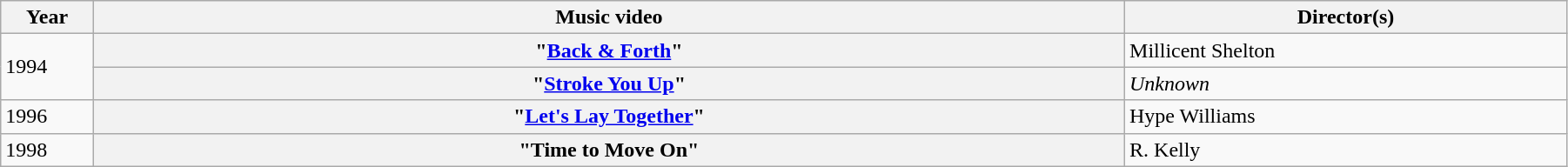<table class="wikitable plainrowheaders" width=95%>
<tr>
<th scope="col" width=3%>Year</th>
<th scope="col" width=35%>Music video</th>
<th scope="col" width=15%>Director(s)</th>
</tr>
<tr>
<td rowspan="2">1994</td>
<th scope="row">"<a href='#'>Back & Forth</a>" </th>
<td>Millicent Shelton</td>
</tr>
<tr>
<th scope="row">"<a href='#'>Stroke You Up</a>" </th>
<td><em>Unknown</em></td>
</tr>
<tr>
<td>1996</td>
<th scope="row">"<a href='#'>Let's Lay Together</a>" </th>
<td>Hype Williams</td>
</tr>
<tr>
<td>1998</td>
<th scope="row">"Time to Move On" </th>
<td>R. Kelly</td>
</tr>
</table>
